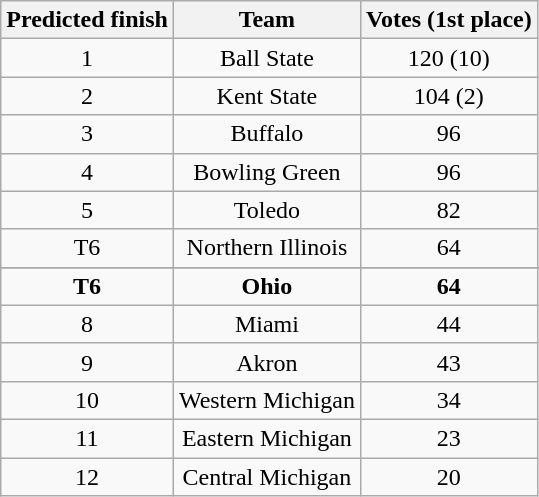<table class="wikitable" border="1">
<tr align=center>
<th style= >Predicted finish</th>
<th style= >Team</th>
<th style= >Votes (1st place)</th>
</tr>
<tr align="center">
<td>1</td>
<td>Ball State</td>
<td>120 (10)</td>
</tr>
<tr align="center">
<td>2</td>
<td>Kent State</td>
<td>104 (2)</td>
</tr>
<tr align="center">
<td>3</td>
<td>Buffalo</td>
<td>96</td>
</tr>
<tr align="center">
<td>4</td>
<td>Bowling Green</td>
<td>96</td>
</tr>
<tr align="center">
<td>5</td>
<td>Toledo</td>
<td>82</td>
</tr>
<tr align="center">
<td>T6</td>
<td>Northern Illinois</td>
<td>64</td>
</tr>
<tr align="center">
</tr>
<tr align="center">
<td><strong>T6</strong></td>
<td><strong>Ohio</strong></td>
<td><strong>64</strong></td>
</tr>
<tr align="center">
<td>8</td>
<td>Miami</td>
<td>44</td>
</tr>
<tr align="center">
<td>9</td>
<td>Akron</td>
<td>43</td>
</tr>
<tr align="center">
<td>10</td>
<td>Western Michigan</td>
<td>34</td>
</tr>
<tr align="center">
<td>11</td>
<td>Eastern Michigan</td>
<td>23</td>
</tr>
<tr align="center">
<td>12</td>
<td>Central Michigan</td>
<td>20</td>
</tr>
</table>
